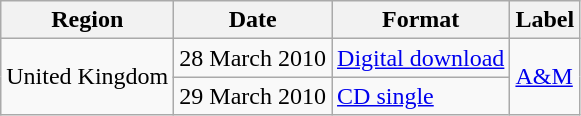<table class="wikitable">
<tr>
<th>Region</th>
<th>Date</th>
<th>Format</th>
<th>Label</th>
</tr>
<tr>
<td rowspan="2">United Kingdom</td>
<td>28 March 2010</td>
<td><a href='#'>Digital download</a></td>
<td rowspan="2"><a href='#'>A&M</a></td>
</tr>
<tr>
<td>29 March 2010</td>
<td><a href='#'>CD single</a></td>
</tr>
</table>
